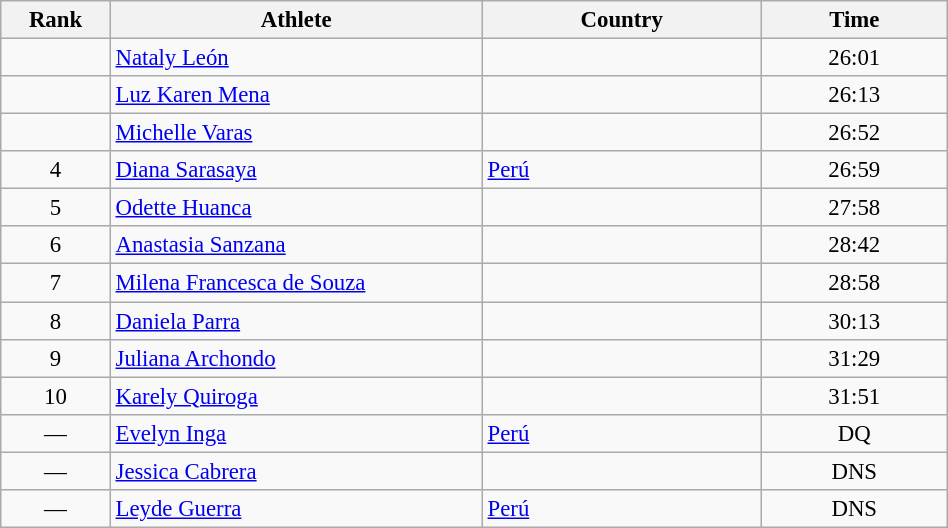<table class="wikitable sortable" style=" text-align:center; font-size:95%;" width="50%">
<tr>
<th width=5%>Rank</th>
<th width=20%>Athlete</th>
<th width=15%>Country</th>
<th width=10%>Time</th>
</tr>
<tr>
<td align=center></td>
<td align=left><a href='#'>Nataly León</a></td>
<td align=left></td>
<td>26:01</td>
</tr>
<tr>
<td align=center></td>
<td align=left><a href='#'>Luz Karen Mena</a></td>
<td align=left></td>
<td>26:13</td>
</tr>
<tr>
<td align=center></td>
<td align=left><a href='#'>Michelle Varas</a></td>
<td align=left></td>
<td>26:52</td>
</tr>
<tr>
<td align=center>4</td>
<td align=left><a href='#'>Diana Sarasaya</a></td>
<td align=left> <a href='#'>Perú</a></td>
<td>26:59</td>
</tr>
<tr>
<td align=center>5</td>
<td align=left><a href='#'>Odette Huanca</a></td>
<td align=left></td>
<td>27:58</td>
</tr>
<tr>
<td align=center>6</td>
<td align=left><a href='#'>Anastasia Sanzana</a></td>
<td align=left></td>
<td>28:42</td>
</tr>
<tr>
<td align=center>7</td>
<td align=left><a href='#'>Milena Francesca de Souza</a></td>
<td align=left></td>
<td>28:58</td>
</tr>
<tr>
<td align=center>8</td>
<td align=left><a href='#'>Daniela Parra</a></td>
<td align=left></td>
<td>30:13</td>
</tr>
<tr>
<td align=center>9</td>
<td align=left><a href='#'>Juliana Archondo</a></td>
<td align=left></td>
<td>31:29</td>
</tr>
<tr>
<td align=center>10</td>
<td align=left><a href='#'>Karely Quiroga</a></td>
<td align=left></td>
<td>31:51</td>
</tr>
<tr>
<td align=center>—</td>
<td align=left><a href='#'>Evelyn Inga</a></td>
<td align=left> <a href='#'>Perú</a></td>
<td>DQ</td>
</tr>
<tr>
<td align=center>—</td>
<td align=left><a href='#'>Jessica Cabrera</a></td>
<td align=left></td>
<td>DNS</td>
</tr>
<tr>
<td align=center>—</td>
<td align=left><a href='#'>Leyde Guerra</a></td>
<td align=left> <a href='#'>Perú</a></td>
<td>DNS</td>
</tr>
</table>
